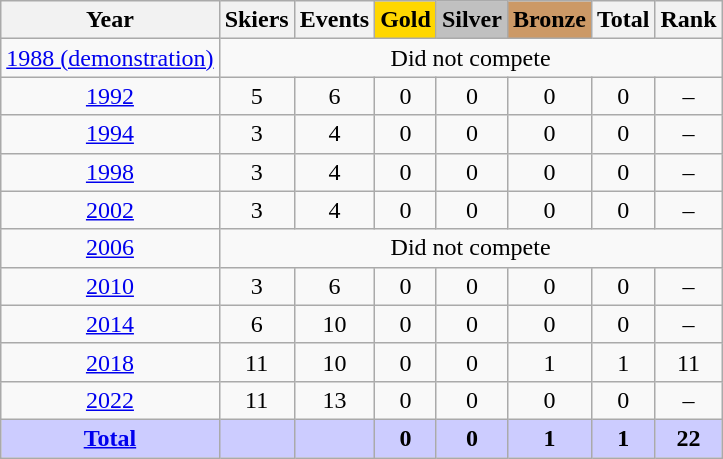<table class="wikitable sortable collapsible collapsed">
<tr>
<th>Year</th>
<th>Skiers</th>
<th>Events</th>
<th style="text-align:center; background-color:gold;"><strong>Gold</strong></th>
<th style="text-align:center; background-color:silver;"><strong>Silver</strong></th>
<th style="text-align:center; background-color:#c96;"><strong>Bronze</strong></th>
<th>Total</th>
<th>Rank</th>
</tr>
<tr style="text-align:center">
<td><a href='#'>1988 (demonstration)</a></td>
<td colspan=7 rowspan=1>Did not compete</td>
</tr>
<tr style="text-align:center">
<td><a href='#'>1992</a></td>
<td>5</td>
<td>6</td>
<td>0</td>
<td>0</td>
<td>0</td>
<td>0</td>
<td>–</td>
</tr>
<tr style="text-align:center">
<td><a href='#'>1994</a></td>
<td>3</td>
<td>4</td>
<td>0</td>
<td>0</td>
<td>0</td>
<td>0</td>
<td>–</td>
</tr>
<tr style="text-align:center">
<td><a href='#'>1998</a></td>
<td>3</td>
<td>4</td>
<td>0</td>
<td>0</td>
<td>0</td>
<td>0</td>
<td>–</td>
</tr>
<tr style="text-align:center">
<td><a href='#'>2002</a></td>
<td>3</td>
<td>4</td>
<td>0</td>
<td>0</td>
<td>0</td>
<td>0</td>
<td>–</td>
</tr>
<tr style="text-align:center">
<td><a href='#'>2006</a></td>
<td colspan=7 rowspan=1>Did not compete</td>
</tr>
<tr style="text-align:center">
<td><a href='#'>2010</a></td>
<td>3</td>
<td>6</td>
<td>0</td>
<td>0</td>
<td>0</td>
<td>0</td>
<td>–</td>
</tr>
<tr style="text-align:center">
<td><a href='#'>2014</a></td>
<td>6</td>
<td>10</td>
<td>0</td>
<td>0</td>
<td>0</td>
<td>0</td>
<td>–</td>
</tr>
<tr style="text-align:center">
<td><a href='#'>2018</a></td>
<td>11</td>
<td>10</td>
<td>0</td>
<td>0</td>
<td>1</td>
<td>1</td>
<td>11</td>
</tr>
<tr style="text-align:center">
<td><a href='#'>2022</a></td>
<td>11</td>
<td>13</td>
<td>0</td>
<td>0</td>
<td>0</td>
<td>0</td>
<td>–</td>
</tr>
<tr style="text-align:center; background-color:#ccf;">
<td><strong><a href='#'>Total</a></strong></td>
<td></td>
<td></td>
<td><strong>0</strong></td>
<td><strong>0</strong></td>
<td><strong>1</strong></td>
<td><strong>1</strong></td>
<td><strong>22</strong></td>
</tr>
</table>
